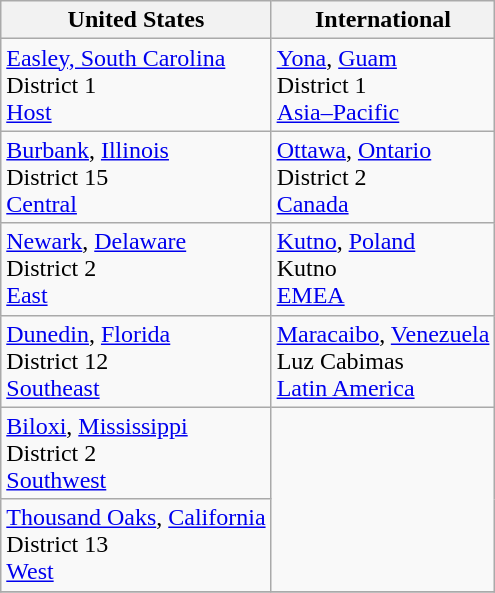<table class="wikitable">
<tr>
<th>United States</th>
<th>International</th>
</tr>
<tr>
<td> <a href='#'>Easley, South Carolina</a><br>District 1<br><a href='#'>Host</a></td>
<td> <a href='#'>Yona</a>, <a href='#'>Guam</a><br>District 1<br><a href='#'>Asia–Pacific</a></td>
</tr>
<tr>
<td> <a href='#'>Burbank</a>, <a href='#'>Illinois</a><br>District 15<br><a href='#'>Central</a></td>
<td> <a href='#'>Ottawa</a>, <a href='#'>Ontario</a><br>District 2<br><a href='#'>Canada</a></td>
</tr>
<tr>
<td> <a href='#'>Newark</a>, <a href='#'>Delaware</a><br>District 2<br><a href='#'>East</a></td>
<td> <a href='#'>Kutno</a>, <a href='#'>Poland</a><br>Kutno<br><a href='#'>EMEA</a></td>
</tr>
<tr>
<td> <a href='#'>Dunedin</a>, <a href='#'>Florida</a><br>District 12<br><a href='#'>Southeast</a></td>
<td> <a href='#'>Maracaibo</a>, <a href='#'>Venezuela</a><br>Luz Cabimas<br><a href='#'>Latin America</a></td>
</tr>
<tr>
<td> <a href='#'>Biloxi</a>, <a href='#'>Mississippi</a><br>District 2<br><a href='#'>Southwest</a></td>
<td rowspan=2></td>
</tr>
<tr>
<td> <a href='#'>Thousand Oaks</a>, <a href='#'>California</a><br>District 13<br><a href='#'>West</a></td>
</tr>
<tr>
</tr>
</table>
